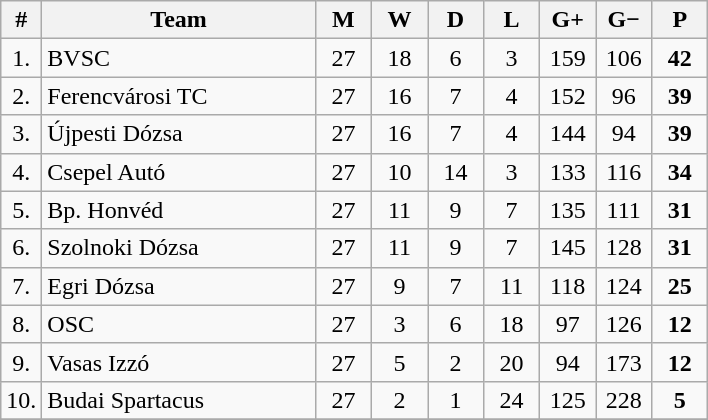<table class="wikitable" style="text-align: center;">
<tr>
<th width="15">#</th>
<th width="175">Team</th>
<th width="30">M</th>
<th width="30">W</th>
<th width="30">D</th>
<th width="30">L</th>
<th width="30">G+</th>
<th width="30">G−</th>
<th width="30">P</th>
</tr>
<tr>
<td>1.</td>
<td align="left">BVSC</td>
<td>27</td>
<td>18</td>
<td>6</td>
<td>3</td>
<td>159</td>
<td>106</td>
<td><strong>42</strong></td>
</tr>
<tr>
<td>2.</td>
<td align="left">Ferencvárosi TC</td>
<td>27</td>
<td>16</td>
<td>7</td>
<td>4</td>
<td>152</td>
<td>96</td>
<td><strong>39</strong></td>
</tr>
<tr>
<td>3.</td>
<td align="left">Újpesti Dózsa</td>
<td>27</td>
<td>16</td>
<td>7</td>
<td>4</td>
<td>144</td>
<td>94</td>
<td><strong>39</strong></td>
</tr>
<tr>
<td>4.</td>
<td align="left">Csepel Autó</td>
<td>27</td>
<td>10</td>
<td>14</td>
<td>3</td>
<td>133</td>
<td>116</td>
<td><strong>34</strong></td>
</tr>
<tr>
<td>5.</td>
<td align="left">Bp. Honvéd</td>
<td>27</td>
<td>11</td>
<td>9</td>
<td>7</td>
<td>135</td>
<td>111</td>
<td><strong>31</strong></td>
</tr>
<tr>
<td>6.</td>
<td align="left">Szolnoki Dózsa</td>
<td>27</td>
<td>11</td>
<td>9</td>
<td>7</td>
<td>145</td>
<td>128</td>
<td><strong>31</strong></td>
</tr>
<tr>
<td>7.</td>
<td align="left">Egri Dózsa</td>
<td>27</td>
<td>9</td>
<td>7</td>
<td>11</td>
<td>118</td>
<td>124</td>
<td><strong>25</strong></td>
</tr>
<tr>
<td>8.</td>
<td align="left">OSC</td>
<td>27</td>
<td>3</td>
<td>6</td>
<td>18</td>
<td>97</td>
<td>126</td>
<td><strong>12</strong></td>
</tr>
<tr>
<td>9.</td>
<td align="left">Vasas Izzó</td>
<td>27</td>
<td>5</td>
<td>2</td>
<td>20</td>
<td>94</td>
<td>173</td>
<td><strong>12</strong></td>
</tr>
<tr>
<td>10.</td>
<td align="left">Budai Spartacus</td>
<td>27</td>
<td>2</td>
<td>1</td>
<td>24</td>
<td>125</td>
<td>228</td>
<td><strong>5</strong></td>
</tr>
<tr>
</tr>
</table>
